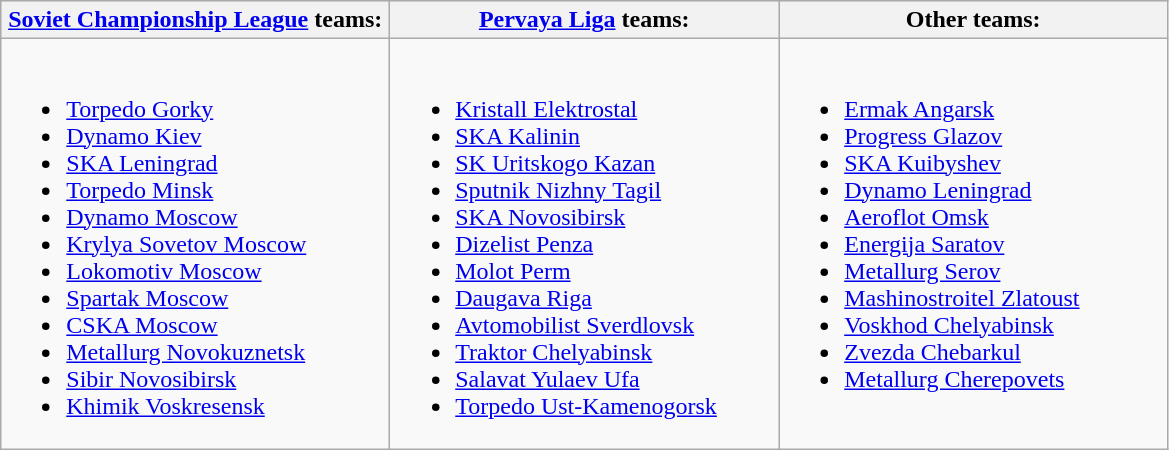<table class="wikitable">
<tr valign="top" bgcolor="#e0e0e0">
<th align="center" width="33%"><a href='#'>Soviet Championship League</a> teams:</th>
<th align="center" width="33%"><a href='#'>Pervaya Liga</a> teams:</th>
<th align="center" width="33%">Other teams:</th>
</tr>
<tr valign="top">
<td><br><ul><li><a href='#'>Torpedo Gorky</a></li><li><a href='#'>Dynamo Kiev</a></li><li><a href='#'>SKA Leningrad</a></li><li><a href='#'>Torpedo Minsk</a></li><li><a href='#'>Dynamo Moscow</a></li><li><a href='#'>Krylya Sovetov Moscow</a></li><li><a href='#'>Lokomotiv Moscow</a></li><li><a href='#'>Spartak Moscow</a></li><li><a href='#'>CSKA Moscow</a></li><li><a href='#'>Metallurg Novokuznetsk</a></li><li><a href='#'>Sibir Novosibirsk</a></li><li><a href='#'>Khimik Voskresensk</a></li></ul></td>
<td><br><ul><li><a href='#'>Kristall Elektrostal</a></li><li><a href='#'>SKA Kalinin</a></li><li><a href='#'>SK Uritskogo Kazan</a></li><li><a href='#'>Sputnik Nizhny Tagil</a></li><li><a href='#'>SKA Novosibirsk</a></li><li><a href='#'>Dizelist Penza</a></li><li><a href='#'>Molot Perm</a></li><li><a href='#'>Daugava Riga</a></li><li><a href='#'>Avtomobilist Sverdlovsk</a></li><li><a href='#'>Traktor Chelyabinsk</a></li><li><a href='#'>Salavat Yulaev Ufa</a></li><li><a href='#'>Torpedo Ust-Kamenogorsk</a></li></ul></td>
<td><br><ul><li><a href='#'>Ermak Angarsk</a></li><li><a href='#'>Progress Glazov</a></li><li><a href='#'>SKA Kuibyshev</a></li><li><a href='#'>Dynamo Leningrad</a></li><li><a href='#'>Aeroflot Omsk</a></li><li><a href='#'>Energija Saratov</a></li><li><a href='#'>Metallurg Serov</a></li><li><a href='#'>Mashinostroitel Zlatoust</a></li><li><a href='#'>Voskhod Chelyabinsk</a></li><li><a href='#'>Zvezda Chebarkul</a></li><li><a href='#'>Metallurg Cherepovets</a></li></ul></td>
</tr>
</table>
